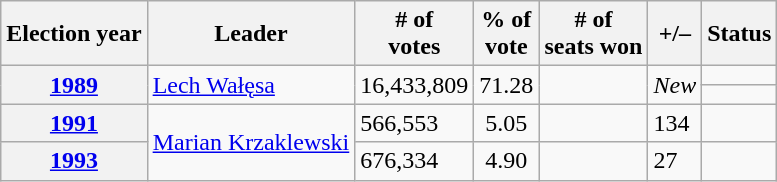<table class=wikitable>
<tr>
<th>Election year</th>
<th>Leader</th>
<th># of<br>votes</th>
<th>% of<br>vote</th>
<th># of<br>seats won</th>
<th>+/–</th>
<th>Status</th>
</tr>
<tr>
<th rowspan=2><a href='#'>1989</a></th>
<td rowspan=2><a href='#'>Lech Wałęsa</a></td>
<td rowspan=2>16,433,809</td>
<td rowspan=2 align=center>71.28</td>
<td rowspan=2></td>
<td rowspan=2><em>New</em></td>
<td></td>
</tr>
<tr>
<td></td>
</tr>
<tr>
<th><a href='#'>1991</a></th>
<td rowspan=2><a href='#'>Marian Krzaklewski</a></td>
<td>566,553</td>
<td align=center>5.05</td>
<td></td>
<td>134</td>
<td></td>
</tr>
<tr>
<th><a href='#'>1993</a></th>
<td>676,334</td>
<td align=center>4.90</td>
<td></td>
<td>27</td>
<td></td>
</tr>
</table>
